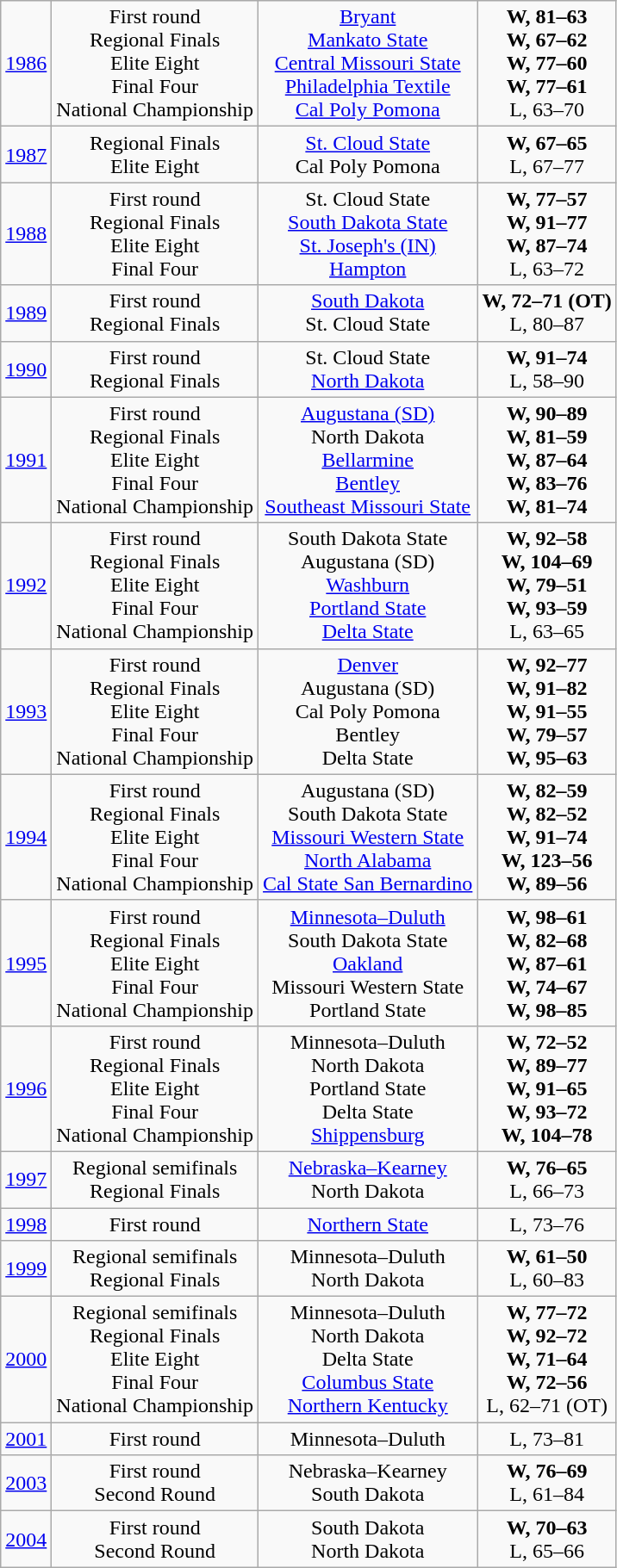<table class="wikitable">
<tr align="center">
<td><a href='#'>1986</a></td>
<td>First round<br>Regional Finals<br>Elite Eight<br>Final Four<br>National Championship</td>
<td><a href='#'>Bryant</a><br><a href='#'>Mankato State</a><br><a href='#'>Central Missouri State</a><br><a href='#'>Philadelphia Textile</a><br><a href='#'>Cal Poly Pomona</a></td>
<td><strong>W, 81–63</strong><br><strong>W, 67–62</strong><br><strong>W, 77–60</strong><br><strong>W, 77–61</strong><br>L, 63–70</td>
</tr>
<tr align="center">
<td><a href='#'>1987</a></td>
<td>Regional Finals<br>Elite Eight</td>
<td><a href='#'>St. Cloud State</a><br>Cal Poly Pomona</td>
<td><strong>W, 67–65</strong><br>L, 67–77</td>
</tr>
<tr align="center">
<td><a href='#'>1988</a></td>
<td>First round<br>Regional Finals<br>Elite Eight<br>Final Four</td>
<td>St. Cloud State<br><a href='#'>South Dakota State</a><br><a href='#'>St. Joseph's (IN)</a><br><a href='#'>Hampton</a></td>
<td><strong>W, 77–57</strong><br><strong>W, 91–77</strong><br><strong>W, 87–74</strong><br>L, 63–72</td>
</tr>
<tr align="center">
<td><a href='#'>1989</a></td>
<td>First round<br>Regional Finals</td>
<td><a href='#'>South Dakota</a><br>St. Cloud State</td>
<td><strong>W, 72–71 (OT)</strong><br>L, 80–87</td>
</tr>
<tr align="center">
<td><a href='#'>1990</a></td>
<td>First round<br>Regional Finals</td>
<td>St. Cloud State<br><a href='#'>North Dakota</a></td>
<td><strong>W, 91–74</strong><br>L, 58–90</td>
</tr>
<tr align="center">
<td><a href='#'>1991</a></td>
<td>First round<br>Regional Finals<br>Elite Eight<br>Final Four<br>National Championship</td>
<td><a href='#'>Augustana (SD)</a><br>North Dakota<br><a href='#'>Bellarmine</a><br><a href='#'>Bentley</a><br><a href='#'>Southeast Missouri State</a></td>
<td><strong>W, 90–89</strong><br><strong>W, 81–59</strong><br><strong>W, 87–64</strong><br><strong>W, 83–76</strong><br><strong>W, 81–74</strong></td>
</tr>
<tr align="center">
<td><a href='#'>1992</a></td>
<td>First round<br>Regional Finals<br>Elite Eight<br>Final Four<br>National Championship</td>
<td>South Dakota State<br>Augustana (SD)<br><a href='#'>Washburn</a><br><a href='#'>Portland State</a><br><a href='#'>Delta State</a></td>
<td><strong>W, 92–58</strong><br><strong>W, 104–69</strong><br><strong>W, 79–51</strong><br><strong>W, 93–59</strong><br>L, 63–65</td>
</tr>
<tr align="center">
<td><a href='#'>1993</a></td>
<td>First round<br>Regional Finals<br>Elite Eight<br>Final Four<br>National Championship</td>
<td><a href='#'>Denver</a><br>Augustana (SD)<br>Cal Poly Pomona<br>Bentley<br>Delta State</td>
<td><strong>W, 92–77</strong><br><strong>W, 91–82</strong><br><strong>W, 91–55</strong><br><strong>W, 79–57</strong><br><strong>W, 95–63</strong></td>
</tr>
<tr align="center">
<td><a href='#'>1994</a></td>
<td>First round<br>Regional Finals<br>Elite Eight<br>Final Four<br>National Championship</td>
<td>Augustana (SD)<br>South Dakota State<br><a href='#'>Missouri Western State</a><br><a href='#'>North Alabama</a><br><a href='#'>Cal State San Bernardino</a></td>
<td><strong>W, 82–59</strong><br><strong>W, 82–52</strong><br><strong>W, 91–74</strong><br><strong>W, 123–56</strong><br><strong>W, 89–56</strong></td>
</tr>
<tr align="center">
<td><a href='#'>1995</a></td>
<td>First round<br>Regional Finals<br>Elite Eight<br>Final Four<br>National Championship</td>
<td><a href='#'>Minnesota–Duluth</a><br>South Dakota State<br><a href='#'>Oakland</a><br>Missouri Western State<br>Portland State</td>
<td><strong>W, 98–61</strong><br><strong>W, 82–68</strong><br><strong>W, 87–61</strong><br><strong>W, 74–67</strong><br><strong>W, 98–85</strong></td>
</tr>
<tr align="center">
<td><a href='#'>1996</a></td>
<td>First round<br>Regional Finals<br>Elite Eight<br>Final Four<br>National Championship</td>
<td>Minnesota–Duluth<br>North Dakota<br>Portland State<br>Delta State<br><a href='#'>Shippensburg</a></td>
<td><strong>W, 72–52</strong><br><strong>W, 89–77</strong><br><strong>W, 91–65</strong><br><strong>W, 93–72</strong><br><strong>W, 104–78</strong></td>
</tr>
<tr align="center">
<td><a href='#'>1997</a></td>
<td>Regional semifinals<br>Regional Finals</td>
<td><a href='#'>Nebraska–Kearney</a><br>North Dakota</td>
<td><strong>W, 76–65</strong><br>L, 66–73</td>
</tr>
<tr align="center">
<td><a href='#'>1998</a></td>
<td>First round</td>
<td><a href='#'>Northern State</a></td>
<td>L, 73–76</td>
</tr>
<tr align="center">
<td><a href='#'>1999</a></td>
<td>Regional semifinals<br>Regional Finals</td>
<td>Minnesota–Duluth<br>North Dakota</td>
<td><strong>W, 61–50</strong><br>L, 60–83</td>
</tr>
<tr align="center">
<td><a href='#'>2000</a></td>
<td>Regional semifinals<br>Regional Finals<br>Elite Eight<br>Final Four<br>National Championship</td>
<td>Minnesota–Duluth<br>North Dakota<br>Delta State<br><a href='#'>Columbus State</a><br><a href='#'>Northern Kentucky</a></td>
<td><strong>W, 77–72</strong><br><strong>W, 92–72</strong><br><strong>W, 71–64</strong><br><strong>W, 72–56</strong><br>L, 62–71 (OT)</td>
</tr>
<tr align="center">
<td><a href='#'>2001</a></td>
<td>First round</td>
<td>Minnesota–Duluth</td>
<td>L, 73–81</td>
</tr>
<tr align="center">
<td><a href='#'>2003</a></td>
<td>First round<br>Second Round</td>
<td>Nebraska–Kearney<br>South Dakota</td>
<td><strong>W, 76–69</strong><br>L, 61–84</td>
</tr>
<tr align="center">
<td><a href='#'>2004</a></td>
<td>First round<br>Second Round</td>
<td>South Dakota<br>North Dakota</td>
<td><strong>W, 70–63</strong><br>L, 65–66</td>
</tr>
</table>
